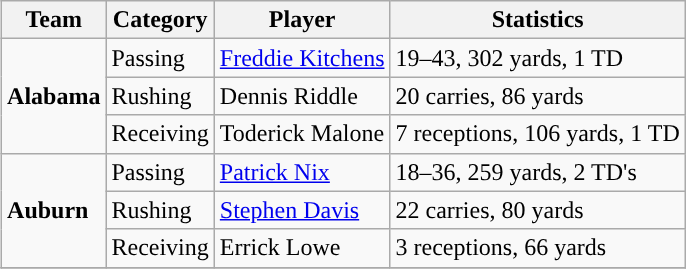<table class="wikitable" style="float: right;">
<tr>
<th>Team</th>
<th>Category</th>
<th>Player</th>
<th>Statistics</th>
</tr>
<tr>
<td rowspan=3><strong>Alabama</strong></td>
<td>Passing</td>
<td><a href='#'>Freddie Kitchens</a></td>
<td>19–43, 302 yards, 1 TD</td>
</tr>
<tr>
<td>Rushing</td>
<td>Dennis Riddle</td>
<td>20 carries, 86 yards</td>
</tr>
<tr>
<td>Receiving</td>
<td>Toderick Malone</td>
<td>7 receptions, 106 yards, 1 TD</td>
</tr>
<tr>
<td rowspan=3><strong>Auburn</strong></td>
<td>Passing</td>
<td><a href='#'>Patrick Nix</a></td>
<td>18–36, 259 yards, 2 TD's</td>
</tr>
<tr>
<td>Rushing</td>
<td><a href='#'>Stephen Davis</a></td>
<td>22 carries, 80 yards</td>
</tr>
<tr>
<td>Receiving</td>
<td>Errick Lowe</td>
<td>3 receptions, 66 yards</td>
</tr>
<tr>
</tr>
</table>
